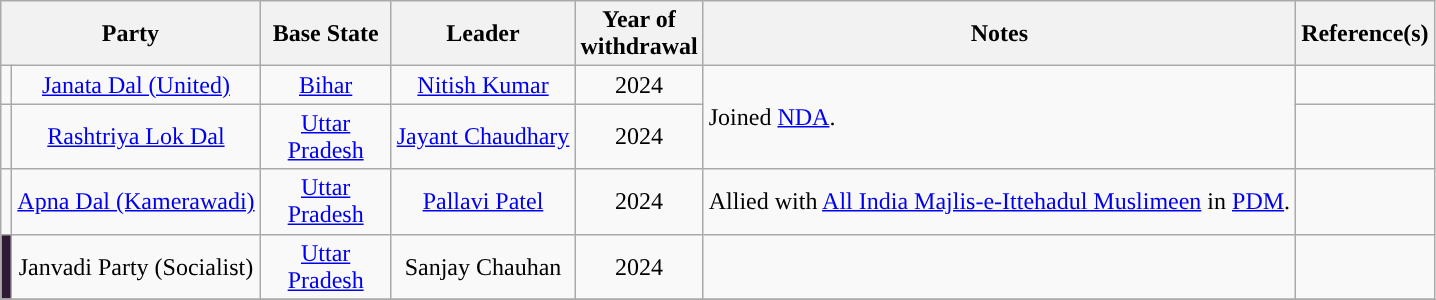<table class="wikitable sortable">
<tr>
<th colspan="2" style="width:30px;">Party</th>
<th style="width:80px;">Base State</th>
<th>Leader</th>
<th style="width:60px;">Year of withdrawal</th>
<th>Notes</th>
<th>Reference(s)</th>
</tr>
<tr>
<td style="background-color:"></td>
<td style="text-align: center;"><a href='#'>Janata Dal (United)</a></td>
<td style="text-align: center;"><a href='#'>Bihar</a></td>
<td style="text-align: center;"><a href='#'>Nitish Kumar</a></td>
<td style="text-align: center;">2024</td>
<td rowspan="2">Joined <a href='#'>NDA</a>.</td>
<td></td>
</tr>
<tr>
<td></td>
<td style="text-align: center;"><a href='#'>Rashtriya Lok Dal</a></td>
<td style="text-align: center;"><a href='#'>Uttar Pradesh</a></td>
<td style="text-align: center;"><a href='#'>Jayant Chaudhary</a></td>
<td style="text-align: center;">2024</td>
<td></td>
</tr>
<tr>
<td></td>
<td style="text-align: center;"><a href='#'>Apna Dal (Kamerawadi)</a></td>
<td style="text-align: center;"><a href='#'>Uttar Pradesh</a></td>
<td style="text-align: center;"><a href='#'>Pallavi Patel</a></td>
<td style="text-align: center;">2024</td>
<td>Allied with <a href='#'>All India Majlis-e-Ittehadul Muslimeen</a> in <a href='#'>PDM</a>.</td>
<td></td>
</tr>
<tr>
<td bgcolor="#301934"></td>
<td style="text-align: center;">Janvadi Party (Socialist)</td>
<td style="text-align: center;"><a href='#'>Uttar Pradesh</a></td>
<td style="text-align: center;">Sanjay Chauhan</td>
<td style="text-align: center;">2024</td>
<td></td>
<td></td>
</tr>
<tr>
</tr>
</table>
